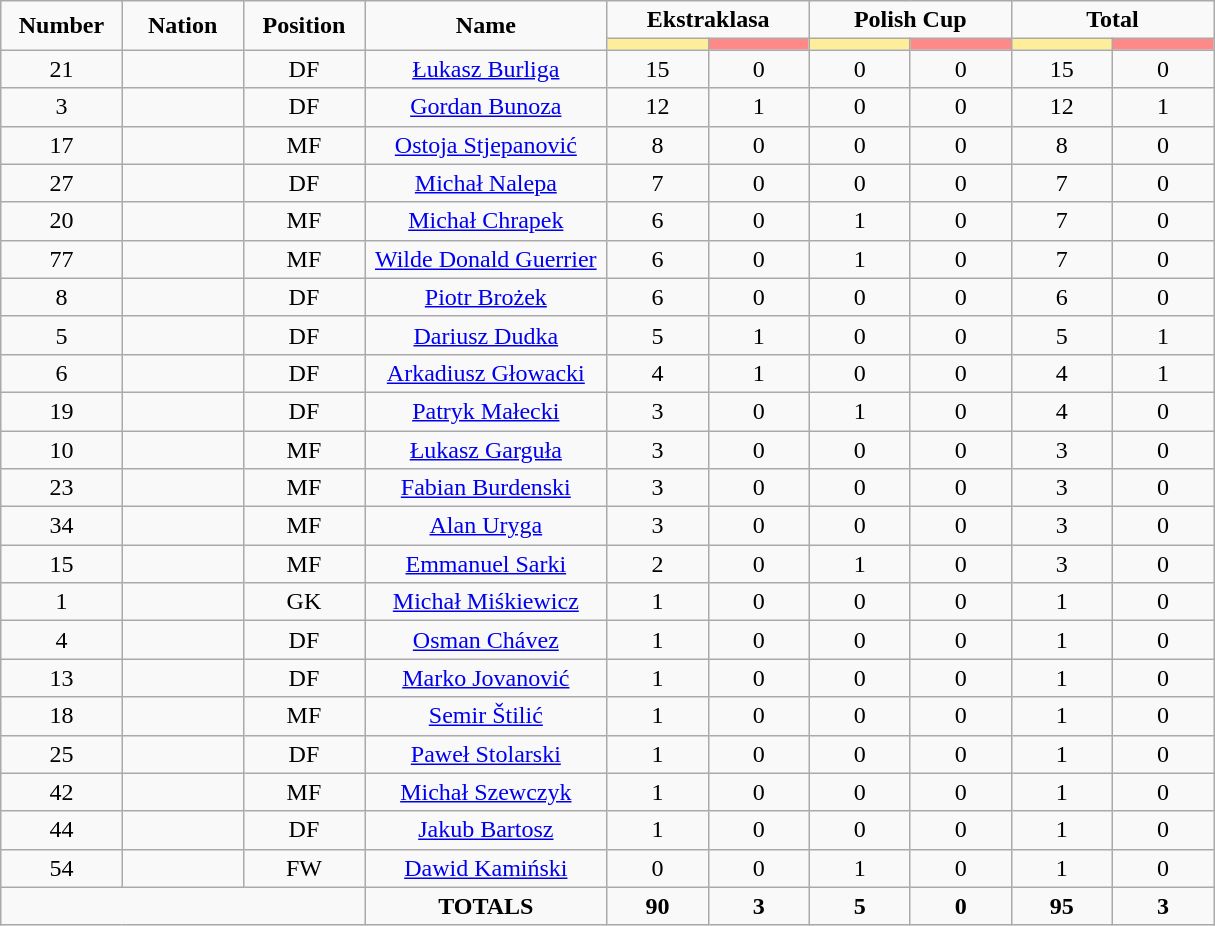<table class="wikitable" style="font-size: 100%; text-align: center;">
<tr>
<td rowspan="2" width="10%" align="center"><strong>Number</strong></td>
<td rowspan="2" width="10%" align="center"><strong>Nation</strong></td>
<td rowspan="2" width="10%" align="center"><strong>Position</strong></td>
<td rowspan="2" width="20%" align="center"><strong>Name</strong></td>
<td colspan="2" align="center"><strong>Ekstraklasa</strong></td>
<td colspan="2" align="center"><strong>Polish Cup</strong></td>
<td colspan="2" align="center"><strong>Total</strong></td>
</tr>
<tr>
<th width=60 style="background: #FFEE99"></th>
<th width=60 style="background: #FF8888"></th>
<th width=60 style="background: #FFEE99"></th>
<th width=60 style="background: #FF8888"></th>
<th width=60 style="background: #FFEE99"></th>
<th width=60 style="background: #FF8888"></th>
</tr>
<tr>
<td>21</td>
<td></td>
<td>DF</td>
<td><a href='#'>Łukasz Burliga</a></td>
<td>15</td>
<td>0</td>
<td>0</td>
<td>0</td>
<td>15</td>
<td>0</td>
</tr>
<tr>
<td>3</td>
<td></td>
<td>DF</td>
<td><a href='#'>Gordan Bunoza</a></td>
<td>12</td>
<td>1</td>
<td>0</td>
<td>0</td>
<td>12</td>
<td>1</td>
</tr>
<tr>
<td>17</td>
<td></td>
<td>MF</td>
<td><a href='#'>Ostoja Stjepanović</a></td>
<td>8</td>
<td>0</td>
<td>0</td>
<td>0</td>
<td>8</td>
<td>0</td>
</tr>
<tr>
<td>27</td>
<td></td>
<td>DF</td>
<td><a href='#'>Michał Nalepa</a></td>
<td>7</td>
<td>0</td>
<td>0</td>
<td>0</td>
<td>7</td>
<td>0</td>
</tr>
<tr>
<td>20</td>
<td></td>
<td>MF</td>
<td><a href='#'>Michał Chrapek</a></td>
<td>6</td>
<td>0</td>
<td>1</td>
<td>0</td>
<td>7</td>
<td>0</td>
</tr>
<tr>
<td>77</td>
<td></td>
<td>MF</td>
<td><a href='#'>Wilde Donald Guerrier</a></td>
<td>6</td>
<td>0</td>
<td>1</td>
<td>0</td>
<td>7</td>
<td>0</td>
</tr>
<tr>
<td>8</td>
<td></td>
<td>DF</td>
<td><a href='#'>Piotr Brożek</a></td>
<td>6</td>
<td>0</td>
<td>0</td>
<td>0</td>
<td>6</td>
<td>0</td>
</tr>
<tr>
<td>5</td>
<td></td>
<td>DF</td>
<td><a href='#'>Dariusz Dudka</a></td>
<td>5</td>
<td>1</td>
<td>0</td>
<td>0</td>
<td>5</td>
<td>1</td>
</tr>
<tr>
<td>6</td>
<td></td>
<td>DF</td>
<td><a href='#'>Arkadiusz Głowacki</a></td>
<td>4</td>
<td>1</td>
<td>0</td>
<td>0</td>
<td>4</td>
<td>1</td>
</tr>
<tr>
<td>19</td>
<td></td>
<td>DF</td>
<td><a href='#'>Patryk Małecki</a></td>
<td>3</td>
<td>0</td>
<td>1</td>
<td>0</td>
<td>4</td>
<td>0</td>
</tr>
<tr>
<td>10</td>
<td></td>
<td>MF</td>
<td><a href='#'>Łukasz Garguła</a></td>
<td>3</td>
<td>0</td>
<td>0</td>
<td>0</td>
<td>3</td>
<td>0</td>
</tr>
<tr>
<td>23</td>
<td></td>
<td>MF</td>
<td><a href='#'>Fabian Burdenski</a></td>
<td>3</td>
<td>0</td>
<td>0</td>
<td>0</td>
<td>3</td>
<td>0</td>
</tr>
<tr>
<td>34</td>
<td></td>
<td>MF</td>
<td><a href='#'>Alan Uryga</a></td>
<td>3</td>
<td>0</td>
<td>0</td>
<td>0</td>
<td>3</td>
<td>0</td>
</tr>
<tr>
<td>15</td>
<td></td>
<td>MF</td>
<td><a href='#'>Emmanuel Sarki</a></td>
<td>2</td>
<td>0</td>
<td>1</td>
<td>0</td>
<td>3</td>
<td>0</td>
</tr>
<tr>
<td>1</td>
<td></td>
<td>GK</td>
<td><a href='#'>Michał Miśkiewicz</a></td>
<td>1</td>
<td>0</td>
<td>0</td>
<td>0</td>
<td>1</td>
<td>0</td>
</tr>
<tr>
<td>4</td>
<td></td>
<td>DF</td>
<td><a href='#'>Osman Chávez</a></td>
<td>1</td>
<td>0</td>
<td>0</td>
<td>0</td>
<td>1</td>
<td>0</td>
</tr>
<tr>
<td>13</td>
<td></td>
<td>DF</td>
<td><a href='#'>Marko Jovanović</a></td>
<td>1</td>
<td>0</td>
<td>0</td>
<td>0</td>
<td>1</td>
<td>0</td>
</tr>
<tr>
<td>18</td>
<td></td>
<td>MF</td>
<td><a href='#'>Semir Štilić</a></td>
<td>1</td>
<td>0</td>
<td>0</td>
<td>0</td>
<td>1</td>
<td>0</td>
</tr>
<tr>
<td>25</td>
<td></td>
<td>DF</td>
<td><a href='#'>Paweł Stolarski</a></td>
<td>1</td>
<td>0</td>
<td>0</td>
<td>0</td>
<td>1</td>
<td>0</td>
</tr>
<tr>
<td>42</td>
<td></td>
<td>MF</td>
<td><a href='#'>Michał Szewczyk</a></td>
<td>1</td>
<td>0</td>
<td>0</td>
<td>0</td>
<td>1</td>
<td>0</td>
</tr>
<tr>
<td>44</td>
<td></td>
<td>DF</td>
<td><a href='#'>Jakub Bartosz</a></td>
<td>1</td>
<td>0</td>
<td>0</td>
<td>0</td>
<td>1</td>
<td>0</td>
</tr>
<tr>
<td>54</td>
<td></td>
<td>FW</td>
<td><a href='#'>Dawid Kamiński</a></td>
<td>0</td>
<td>0</td>
<td>1</td>
<td>0</td>
<td>1</td>
<td>0</td>
</tr>
<tr>
<td colspan="3"></td>
<td><strong>TOTALS</strong></td>
<td><strong>90</strong></td>
<td><strong>3</strong></td>
<td><strong>5</strong></td>
<td><strong>0</strong></td>
<td><strong>95</strong></td>
<td><strong>3</strong></td>
</tr>
</table>
